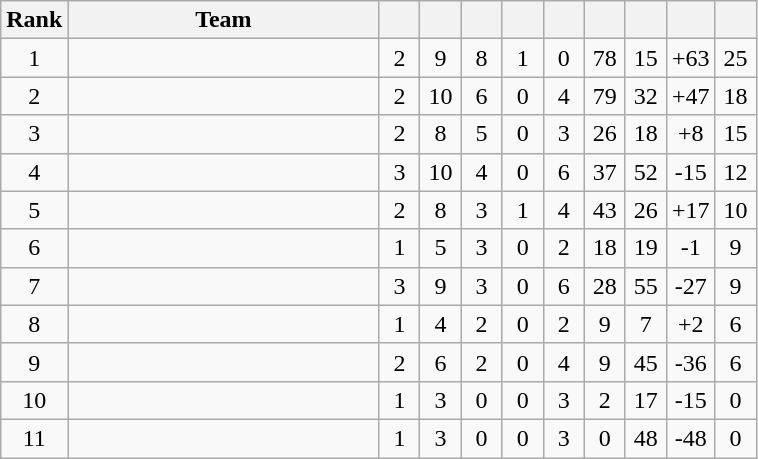<table class="wikitable sortable" style="text-align:center">
<tr>
<th width=20>Rank</th>
<th width=200>Team</th>
<th width=20></th>
<th width=20></th>
<th width=20></th>
<th width=20></th>
<th width=20></th>
<th width=20></th>
<th width=20></th>
<th width=20></th>
<th width=20></th>
</tr>
<tr>
<td>1</td>
<td style="text-align:left"></td>
<td>2</td>
<td>9</td>
<td>8</td>
<td>1</td>
<td>0</td>
<td>78</td>
<td>15</td>
<td>+63</td>
<td>25</td>
</tr>
<tr>
<td>2</td>
<td style="text-align:left"></td>
<td>2</td>
<td>10</td>
<td>6</td>
<td>0</td>
<td>4</td>
<td>79</td>
<td>32</td>
<td>+47</td>
<td>18</td>
</tr>
<tr>
<td>3</td>
<td style="text-align:left"></td>
<td>2</td>
<td>8</td>
<td>5</td>
<td>0</td>
<td>3</td>
<td>26</td>
<td>18</td>
<td>+8</td>
<td>15</td>
</tr>
<tr>
<td>4</td>
<td style="text-align:left"></td>
<td>3</td>
<td>10</td>
<td>4</td>
<td>0</td>
<td>6</td>
<td>37</td>
<td>52</td>
<td>-15</td>
<td>12</td>
</tr>
<tr>
<td>5</td>
<td style="text-align:left"></td>
<td>2</td>
<td>8</td>
<td>3</td>
<td>1</td>
<td>4</td>
<td>43</td>
<td>26</td>
<td>+17</td>
<td>10</td>
</tr>
<tr>
<td>6</td>
<td style="text-align:left"></td>
<td>1</td>
<td>5</td>
<td>3</td>
<td>0</td>
<td>2</td>
<td>18</td>
<td>19</td>
<td>-1</td>
<td>9</td>
</tr>
<tr>
<td>7</td>
<td style="text-align:left"></td>
<td>3</td>
<td>9</td>
<td>3</td>
<td>0</td>
<td>6</td>
<td>28</td>
<td>55</td>
<td>-27</td>
<td>9</td>
</tr>
<tr>
<td>8</td>
<td style="text-align:left"></td>
<td>1</td>
<td>4</td>
<td>2</td>
<td>0</td>
<td>2</td>
<td>9</td>
<td>7</td>
<td>+2</td>
<td>6</td>
</tr>
<tr>
<td>9</td>
<td style="text-align:left"></td>
<td>2</td>
<td>6</td>
<td>2</td>
<td>0</td>
<td>4</td>
<td>9</td>
<td>45</td>
<td>-36</td>
<td>6</td>
</tr>
<tr>
<td>10</td>
<td style="text-align:left"></td>
<td>1</td>
<td>3</td>
<td>0</td>
<td>0</td>
<td>3</td>
<td>2</td>
<td>17</td>
<td>-15</td>
<td>0</td>
</tr>
<tr>
<td>11</td>
<td style="text-align:left"></td>
<td>1</td>
<td>3</td>
<td>0</td>
<td>0</td>
<td>3</td>
<td>0</td>
<td>48</td>
<td>-48</td>
<td>0</td>
</tr>
</table>
